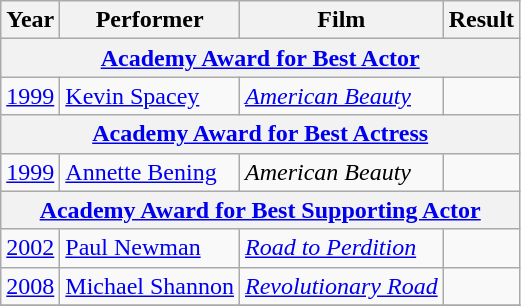<table class="wikitable">
<tr>
<th>Year</th>
<th>Performer</th>
<th>Film</th>
<th>Result</th>
</tr>
<tr>
<th colspan="4"><a href='#'>Academy Award for Best Actor</a></th>
</tr>
<tr>
<td><a href='#'>1999</a></td>
<td><a href='#'>Kevin Spacey</a></td>
<td><em><a href='#'>American Beauty</a></em></td>
<td></td>
</tr>
<tr>
<th colspan="4"><a href='#'>Academy Award for Best Actress</a></th>
</tr>
<tr>
<td><a href='#'>1999</a></td>
<td><a href='#'>Annette Bening</a></td>
<td><em>American Beauty</em></td>
<td></td>
</tr>
<tr>
<th colspan="4"><a href='#'>Academy Award for Best Supporting Actor</a></th>
</tr>
<tr>
<td><a href='#'>2002</a></td>
<td><a href='#'>Paul Newman</a></td>
<td><em><a href='#'>Road to Perdition</a></em></td>
<td></td>
</tr>
<tr>
<td><a href='#'>2008</a></td>
<td><a href='#'>Michael Shannon</a></td>
<td><em><a href='#'>Revolutionary Road</a></em></td>
<td></td>
</tr>
<tr>
</tr>
</table>
